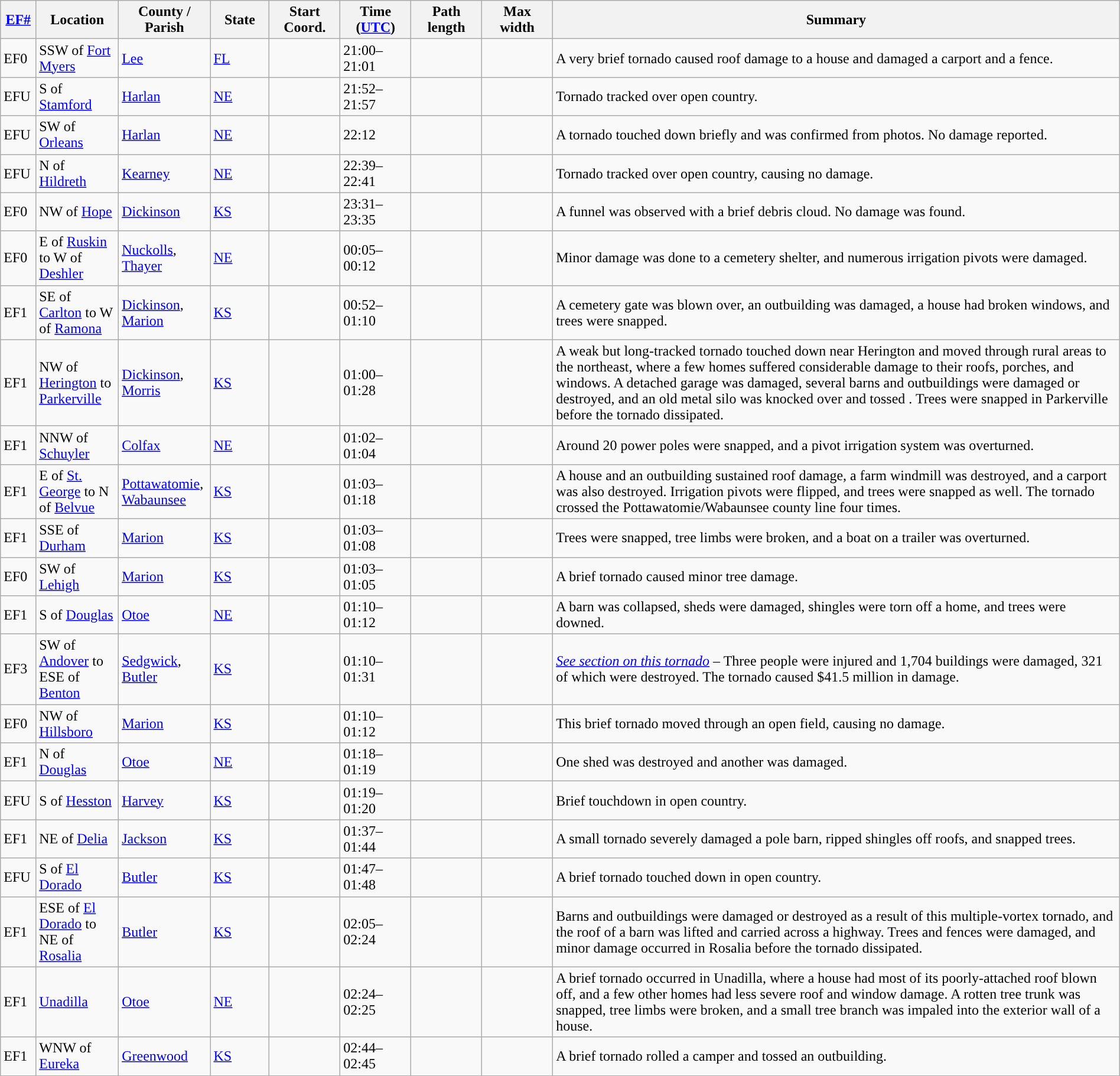<table class="wikitable sortable" style="width:100%;">
<tr>
<th scope="col"  style="width:3%; text-align:center;"><a href='#'>EF#</a></th>
<th scope="col"  style="width:7%; text-align:center;" class="unsortable">Location</th>
<th scope="col"  style="width:6%; text-align:center;" class="unsortable">County / Parish</th>
<th scope="col"  style="width:5%; text-align:center;">State</th>
<th scope="col"  style="width:6%; text-align:center;">Start Coord.</th>
<th scope="col"  style="width:6%; text-align:center;">Time (<a href='#'>UTC</a>)</th>
<th scope="col"  style="width:6%; text-align:center;">Path length</th>
<th scope="col"  style="width:6%; text-align:center;">Max width</th>
<th scope="col" class="unsortable" style="width:48%; text-align:center;">Summary</th>
</tr>
<tr>
<td>EF0</td>
<td>SSW of <a href='#'>Fort Myers</a></td>
<td><a href='#'>Lee</a></td>
<td><a href='#'>FL</a></td>
<td></td>
<td>21:00–21:01</td>
<td></td>
<td></td>
<td>A very brief tornado caused roof damage to a house and damaged a carport and a fence.</td>
</tr>
<tr>
<td>EFU</td>
<td>S of <a href='#'>Stamford</a></td>
<td><a href='#'>Harlan</a></td>
<td><a href='#'>NE</a></td>
<td></td>
<td>21:52–21:57</td>
<td></td>
<td></td>
<td>Tornado tracked over open country.</td>
</tr>
<tr>
<td>EFU</td>
<td>SW of <a href='#'>Orleans</a></td>
<td><a href='#'>Harlan</a></td>
<td><a href='#'>NE</a></td>
<td></td>
<td>22:12</td>
<td></td>
<td></td>
<td>A tornado touched down briefly and was confirmed from photos. No damage reported.</td>
</tr>
<tr>
<td>EFU</td>
<td>N of <a href='#'>Hildreth</a></td>
<td><a href='#'>Kearney</a></td>
<td><a href='#'>NE</a></td>
<td></td>
<td>22:39–22:41</td>
<td></td>
<td></td>
<td>Tornado tracked over open country, causing no damage.</td>
</tr>
<tr>
<td>EF0</td>
<td>NW of <a href='#'>Hope</a></td>
<td><a href='#'>Dickinson</a></td>
<td><a href='#'>KS</a></td>
<td></td>
<td>23:31–23:35</td>
<td></td>
<td></td>
<td>A funnel was observed with a brief debris cloud. No damage was found.</td>
</tr>
<tr>
<td>EF0</td>
<td>E of <a href='#'>Ruskin</a> to W of <a href='#'>Deshler</a></td>
<td><a href='#'>Nuckolls</a>, <a href='#'>Thayer</a></td>
<td><a href='#'>NE</a></td>
<td></td>
<td>00:05–00:12</td>
<td></td>
<td></td>
<td>Minor damage was done to a cemetery shelter, and numerous irrigation pivots were damaged.</td>
</tr>
<tr>
<td>EF1</td>
<td>SE of <a href='#'>Carlton</a> to W of <a href='#'>Ramona</a></td>
<td><a href='#'>Dickinson</a>, <a href='#'>Marion</a></td>
<td><a href='#'>KS</a></td>
<td></td>
<td>00:52–01:10</td>
<td></td>
<td></td>
<td>A cemetery gate was blown over, an outbuilding was damaged, a house had broken windows, and trees were snapped.</td>
</tr>
<tr>
<td>EF1</td>
<td>NW of <a href='#'>Herington</a> to <a href='#'>Parkerville</a></td>
<td><a href='#'>Dickinson</a>, <a href='#'>Morris</a></td>
<td><a href='#'>KS</a></td>
<td></td>
<td>01:00–01:28</td>
<td></td>
<td></td>
<td>A weak but long-tracked tornado touched down near Herington and moved through rural areas to the northeast, where a few homes suffered considerable damage to their roofs, porches, and windows. A detached garage was damaged, several barns and outbuildings were damaged or destroyed, and an old metal silo was knocked over and tossed . Trees were snapped in Parkerville before the tornado dissipated.</td>
</tr>
<tr>
<td>EF1</td>
<td>NNW of <a href='#'>Schuyler</a></td>
<td><a href='#'>Colfax</a></td>
<td><a href='#'>NE</a></td>
<td></td>
<td>01:02–01:04</td>
<td></td>
<td></td>
<td>Around 20 power poles were snapped, and a pivot irrigation system was overturned.</td>
</tr>
<tr>
<td>EF1</td>
<td>E of <a href='#'>St. George</a> to N of <a href='#'>Belvue</a></td>
<td><a href='#'>Pottawatomie</a>, <a href='#'>Wabaunsee</a></td>
<td><a href='#'>KS</a></td>
<td></td>
<td>01:03–01:18</td>
<td></td>
<td></td>
<td>A house and an outbuilding sustained roof damage, a farm windmill was destroyed, and a carport was also destroyed. Irrigation pivots were flipped, and trees were snapped as well. The tornado crossed the Pottawatomie/Wabaunsee county line four times.</td>
</tr>
<tr>
<td>EF1</td>
<td>SSE of <a href='#'>Durham</a></td>
<td><a href='#'>Marion</a></td>
<td><a href='#'>KS</a></td>
<td></td>
<td>01:03–01:08</td>
<td></td>
<td></td>
<td>Trees were snapped, tree limbs were broken, and a boat on a trailer was overturned.</td>
</tr>
<tr>
<td>EF0</td>
<td>SW of <a href='#'>Lehigh</a></td>
<td><a href='#'>Marion</a></td>
<td><a href='#'>KS</a></td>
<td></td>
<td>01:03–01:05</td>
<td></td>
<td></td>
<td>A brief tornado caused minor tree damage.</td>
</tr>
<tr>
<td>EF1</td>
<td>S of <a href='#'>Douglas</a></td>
<td><a href='#'>Otoe</a></td>
<td><a href='#'>NE</a></td>
<td></td>
<td>01:10–01:12</td>
<td></td>
<td></td>
<td>A barn was collapsed, sheds were damaged, shingles were torn off a home, and trees were downed.</td>
</tr>
<tr>
<td>EF3</td>
<td>SW of <a href='#'>Andover</a> to ESE of <a href='#'>Benton</a></td>
<td><a href='#'>Sedgwick</a>, <a href='#'>Butler</a></td>
<td><a href='#'>KS</a></td>
<td></td>
<td>01:10–01:31</td>
<td></td>
<td></td>
<td><em><a href='#'>See section on this tornado</a></em> –  Three people were injured and 1,704 buildings were damaged, 321 of which were destroyed. The tornado caused $41.5 million in damage.</td>
</tr>
<tr>
<td>EF0</td>
<td>NW of <a href='#'>Hillsboro</a></td>
<td><a href='#'>Marion</a></td>
<td><a href='#'>KS</a></td>
<td></td>
<td>01:10–01:12</td>
<td></td>
<td></td>
<td>This brief tornado moved through an open field, causing no damage.</td>
</tr>
<tr>
<td>EF1</td>
<td>N of <a href='#'>Douglas</a></td>
<td><a href='#'>Otoe</a></td>
<td><a href='#'>NE</a></td>
<td></td>
<td>01:18–01:19</td>
<td></td>
<td></td>
<td>One shed was destroyed and another was damaged.</td>
</tr>
<tr>
<td>EFU</td>
<td>S of <a href='#'>Hesston</a></td>
<td><a href='#'>Harvey</a></td>
<td><a href='#'>KS</a></td>
<td></td>
<td>01:19–01:20</td>
<td></td>
<td></td>
<td>Brief touchdown in open country.</td>
</tr>
<tr>
<td>EF1</td>
<td>NE of <a href='#'>Delia</a></td>
<td><a href='#'>Jackson</a></td>
<td><a href='#'>KS</a></td>
<td></td>
<td>01:37–01:44</td>
<td></td>
<td></td>
<td>A small tornado severely damaged a pole barn, ripped shingles off roofs, and snapped trees.</td>
</tr>
<tr>
<td>EFU</td>
<td>S of <a href='#'>El Dorado</a></td>
<td><a href='#'>Butler</a></td>
<td><a href='#'>KS</a></td>
<td></td>
<td>01:47–01:48</td>
<td></td>
<td></td>
<td>A brief tornado touched down in open country.</td>
</tr>
<tr>
<td>EF1</td>
<td>ESE of <a href='#'>El Dorado</a> to NE of <a href='#'>Rosalia</a></td>
<td><a href='#'>Butler</a></td>
<td><a href='#'>KS</a></td>
<td></td>
<td>02:05–02:24</td>
<td></td>
<td></td>
<td>Barns and outbuildings were damaged or destroyed as a result of this multiple-vortex tornado, and the roof of a barn was lifted and carried across a highway. Trees and fences were damaged, and minor damage occurred in Rosalia before the tornado dissipated.</td>
</tr>
<tr>
<td>EF1</td>
<td><a href='#'>Unadilla</a></td>
<td><a href='#'>Otoe</a></td>
<td><a href='#'>NE</a></td>
<td></td>
<td>02:24–02:25</td>
<td></td>
<td></td>
<td>A brief tornado occurred in Unadilla, where a house had most of its poorly-attached roof blown off, and a few other homes had less severe roof and window damage. A rotten tree trunk was snapped, tree limbs were broken, and a small tree branch was impaled into the exterior wall of a house.</td>
</tr>
<tr>
<td>EF1</td>
<td>WNW of <a href='#'>Eureka</a></td>
<td><a href='#'>Greenwood</a></td>
<td><a href='#'>KS</a></td>
<td></td>
<td>02:44–02:45</td>
<td></td>
<td></td>
<td>A brief tornado rolled a camper and tossed an outbuilding.</td>
</tr>
<tr>
</tr>
</table>
